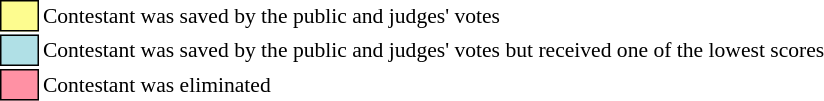<table class="toccolours" style="font-size: 90%; white-space: nowrap;">
<tr>
<td style="background:#FDFC8F; border:1px solid black;">      </td>
<td>Contestant was saved by the public and judges' votes</td>
</tr>
<tr>
<td style="background:#b0e0e6; border:1px solid black;">      </td>
<td>Contestant was saved by the public and judges' votes but received one of the lowest scores</td>
</tr>
<tr>
<td style="background:#FF91A4; border:1px solid black;">      </td>
<td>Contestant was eliminated</td>
</tr>
</table>
